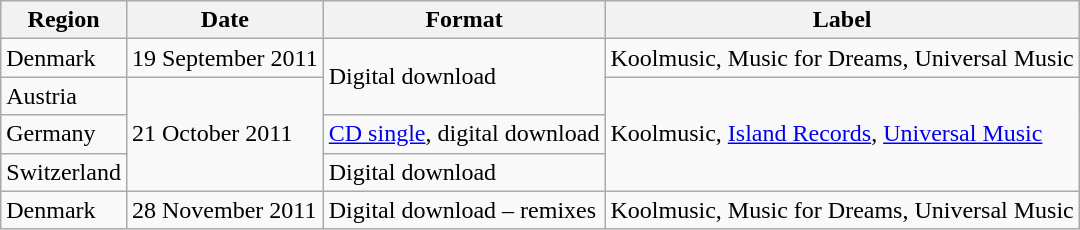<table class="wikitable">
<tr>
<th scope="row">Region</th>
<th scope="row">Date</th>
<th scope="row">Format</th>
<th scope="row">Label</th>
</tr>
<tr>
<td>Denmark</td>
<td>19 September 2011</td>
<td rowspan="2">Digital download</td>
<td>Koolmusic, Music for Dreams, Universal Music</td>
</tr>
<tr>
<td>Austria</td>
<td rowspan="3">21 October 2011</td>
<td rowspan="3">Koolmusic, <a href='#'>Island Records</a>, <a href='#'>Universal Music</a></td>
</tr>
<tr>
<td>Germany</td>
<td><a href='#'>CD single</a>, digital download</td>
</tr>
<tr>
<td>Switzerland</td>
<td>Digital download</td>
</tr>
<tr>
<td>Denmark</td>
<td>28 November 2011</td>
<td>Digital download – remixes</td>
<td>Koolmusic, Music for Dreams, Universal Music</td>
</tr>
</table>
